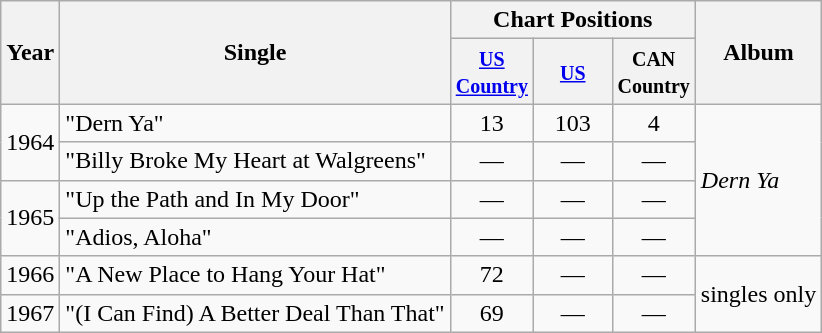<table class="wikitable">
<tr>
<th rowspan="2">Year</th>
<th rowspan="2">Single</th>
<th colspan="3">Chart Positions</th>
<th rowspan="2">Album</th>
</tr>
<tr>
<th width="45"><small><a href='#'>US Country</a></small></th>
<th width="45"><small><a href='#'>US</a></small></th>
<th width="45"><small>CAN Country</small><br></th>
</tr>
<tr>
<td rowspan="2">1964</td>
<td>"Dern Ya"</td>
<td align="center">13</td>
<td align="center">103</td>
<td align="center">4</td>
<td rowspan="4"><em>Dern Ya</em></td>
</tr>
<tr>
<td>"Billy Broke My Heart at Walgreens"</td>
<td align="center">—</td>
<td align="center">—</td>
<td align="center">—</td>
</tr>
<tr>
<td rowspan="2">1965</td>
<td>"Up the Path and In My Door"</td>
<td align="center">—</td>
<td align="center">—</td>
<td align="center">—</td>
</tr>
<tr>
<td>"Adios, Aloha"</td>
<td align="center">—</td>
<td align="center">—</td>
<td align="center">—</td>
</tr>
<tr>
<td>1966</td>
<td>"A New Place to Hang Your Hat"</td>
<td align="center">72</td>
<td align="center">—</td>
<td align="center">—</td>
<td rowspan="2">singles only</td>
</tr>
<tr>
<td>1967</td>
<td>"(I Can Find) A Better Deal Than That"</td>
<td align="center">69</td>
<td align="center">—</td>
<td align="center">—</td>
</tr>
</table>
